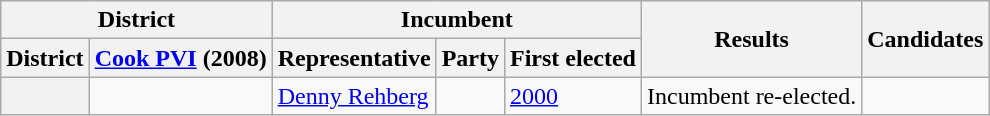<table class=wikitable>
<tr>
<th colspan=2>District</th>
<th colspan=3>Incumbent</th>
<th rowspan=2>Results</th>
<th rowspan=2>Candidates</th>
</tr>
<tr valign=bottom>
<th>District</th>
<th><a href='#'>Cook PVI</a> (2008)</th>
<th>Representative</th>
<th>Party</th>
<th>First elected</th>
</tr>
<tr>
<th></th>
<td></td>
<td><a href='#'>Denny Rehberg</a></td>
<td></td>
<td><a href='#'>2000</a></td>
<td>Incumbent re-elected.</td>
<td nowrap></td>
</tr>
</table>
